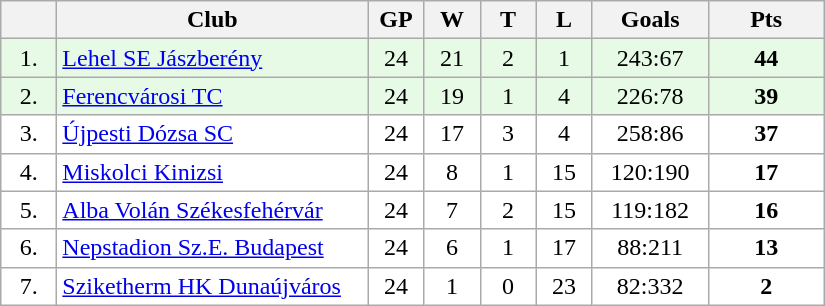<table class="wikitable">
<tr>
<th width="30"></th>
<th width="200">Club</th>
<th width="30">GP</th>
<th width="30">W</th>
<th width="30">T</th>
<th width="30">L</th>
<th width="70">Goals</th>
<th width="70">Pts</th>
</tr>
<tr bgcolor="#e6fae6" align="center">
<td>1.</td>
<td align="left"><a href='#'>Lehel SE Jászberény</a></td>
<td>24</td>
<td>21</td>
<td>2</td>
<td>1</td>
<td>243:67</td>
<td><strong>44</strong></td>
</tr>
<tr bgcolor="#e6fae6" align="center">
<td>2.</td>
<td align="left"><a href='#'>Ferencvárosi TC</a></td>
<td>24</td>
<td>19</td>
<td>1</td>
<td>4</td>
<td>226:78</td>
<td><strong>39</strong></td>
</tr>
<tr bgcolor="#FFFFFF" align="center">
<td>3.</td>
<td align="left"><a href='#'>Újpesti Dózsa SC</a></td>
<td>24</td>
<td>17</td>
<td>3</td>
<td>4</td>
<td>258:86</td>
<td><strong>37</strong></td>
</tr>
<tr bgcolor="#FFFFFF" align="center">
<td>4.</td>
<td align="left"><a href='#'>Miskolci Kinizsi</a></td>
<td>24</td>
<td>8</td>
<td>1</td>
<td>15</td>
<td>120:190</td>
<td><strong>17</strong></td>
</tr>
<tr bgcolor="#FFFFFF" align="center">
<td>5.</td>
<td align="left"><a href='#'>Alba Volán Székesfehérvár</a></td>
<td>24</td>
<td>7</td>
<td>2</td>
<td>15</td>
<td>119:182</td>
<td><strong>16</strong></td>
</tr>
<tr bgcolor="#FFFFFF" align="center">
<td>6.</td>
<td align="left"><a href='#'>Nepstadion Sz.E. Budapest</a></td>
<td>24</td>
<td>6</td>
<td>1</td>
<td>17</td>
<td>88:211</td>
<td><strong>13</strong></td>
</tr>
<tr bgcolor="#FFFFFF" align="center">
<td>7.</td>
<td align="left"><a href='#'>Sziketherm HK Dunaújváros</a></td>
<td>24</td>
<td>1</td>
<td>0</td>
<td>23</td>
<td>82:332</td>
<td><strong>2</strong></td>
</tr>
</table>
